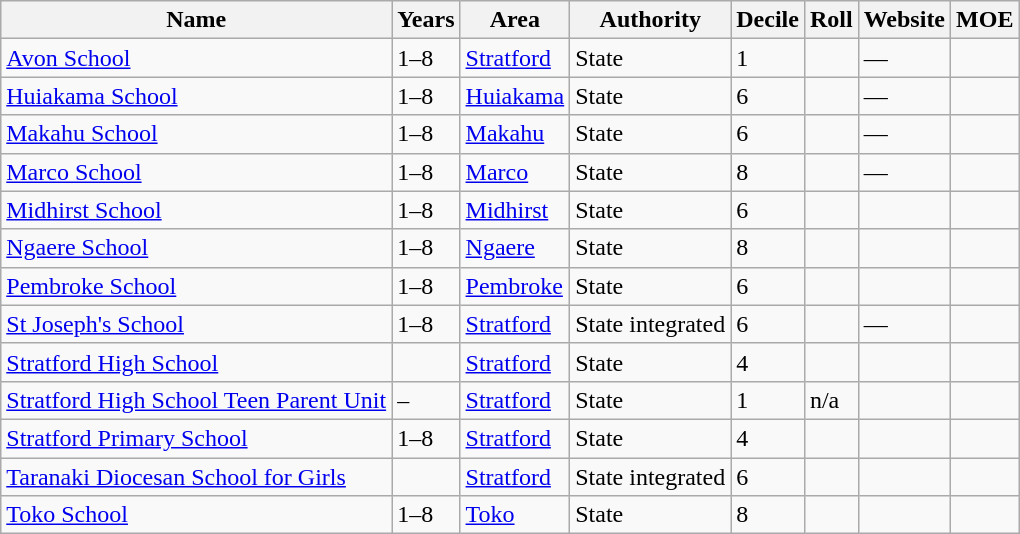<table class="wikitable sortable">
<tr>
<th>Name</th>
<th>Years</th>
<th>Area</th>
<th>Authority</th>
<th>Decile</th>
<th>Roll</th>
<th class="unsortable">Website</th>
<th>MOE</th>
</tr>
<tr>
<td><a href='#'>Avon School</a></td>
<td>1–8</td>
<td><a href='#'>Stratford</a></td>
<td>State</td>
<td>1</td>
<td></td>
<td>—</td>
<td></td>
</tr>
<tr>
<td><a href='#'>Huiakama School</a></td>
<td>1–8</td>
<td><a href='#'>Huiakama</a></td>
<td>State</td>
<td>6</td>
<td></td>
<td>—</td>
<td></td>
</tr>
<tr>
<td><a href='#'>Makahu School</a></td>
<td>1–8</td>
<td><a href='#'>Makahu</a></td>
<td>State</td>
<td>6</td>
<td></td>
<td>—</td>
<td></td>
</tr>
<tr>
<td><a href='#'>Marco School</a></td>
<td>1–8</td>
<td><a href='#'>Marco</a></td>
<td>State</td>
<td>8</td>
<td></td>
<td>—</td>
<td></td>
</tr>
<tr>
<td><a href='#'>Midhirst School</a></td>
<td>1–8</td>
<td><a href='#'>Midhirst</a></td>
<td>State</td>
<td>6</td>
<td></td>
<td></td>
<td></td>
</tr>
<tr>
<td><a href='#'>Ngaere School</a></td>
<td>1–8</td>
<td><a href='#'>Ngaere</a></td>
<td>State</td>
<td>8</td>
<td></td>
<td></td>
<td></td>
</tr>
<tr>
<td><a href='#'>Pembroke School</a></td>
<td>1–8</td>
<td><a href='#'>Pembroke</a></td>
<td>State</td>
<td>6</td>
<td></td>
<td></td>
<td></td>
</tr>
<tr>
<td><a href='#'>St Joseph's School</a></td>
<td>1–8</td>
<td><a href='#'>Stratford</a></td>
<td>State integrated</td>
<td>6</td>
<td></td>
<td>—</td>
<td></td>
</tr>
<tr>
<td><a href='#'>Stratford High School</a></td>
<td></td>
<td><a href='#'>Stratford</a></td>
<td>State</td>
<td>4</td>
<td></td>
<td></td>
<td></td>
</tr>
<tr>
<td><a href='#'>Stratford High School Teen Parent Unit</a></td>
<td>–</td>
<td><a href='#'>Stratford</a></td>
<td>State</td>
<td>1</td>
<td>n/a</td>
<td></td>
<td></td>
</tr>
<tr>
<td><a href='#'>Stratford Primary School</a></td>
<td>1–8</td>
<td><a href='#'>Stratford</a></td>
<td>State</td>
<td>4</td>
<td></td>
<td></td>
<td></td>
</tr>
<tr>
<td><a href='#'>Taranaki Diocesan School for Girls</a></td>
<td></td>
<td><a href='#'>Stratford</a></td>
<td>State integrated</td>
<td>6</td>
<td></td>
<td></td>
<td></td>
</tr>
<tr>
<td><a href='#'>Toko School</a></td>
<td>1–8</td>
<td><a href='#'>Toko</a></td>
<td>State</td>
<td>8</td>
<td></td>
<td></td>
<td></td>
</tr>
</table>
